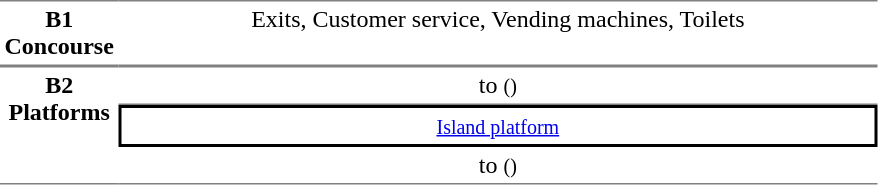<table table border=0 cellspacing=0 cellpadding=3>
<tr>
<td style="border-bottom:solid 1px gray;border-top:solid 1px gray;text-align:center" valign=top width=50><strong>B1<br>Concourse</strong></td>
<td style="border-bottom:solid 1px gray; border-top:solid 1px gray;text-align:center" valign=top width=500>Exits, Customer service, Vending machines, Toilets</td>
</tr>
<tr>
<td style="border-bottom:solid 1px gray; border-top:solid 1px gray;text-align:center" rowspan="3" valign=top><strong>B2<br>Platforms</strong></td>
<td style="border-bottom:solid 1px gray;border-top:solid 1px gray;text-align:center;">  to  <small>()</small></td>
</tr>
<tr>
<td style="border-right:solid 2px black;border-left:solid 2px black;border-top:solid 2px black;border-bottom:solid 2px black;text-align:center;"><small><a href='#'>Island platform</a></small></td>
</tr>
<tr>
<td style="border-bottom:solid 1px gray;text-align:center;"> to  <small>()</small> </td>
</tr>
</table>
